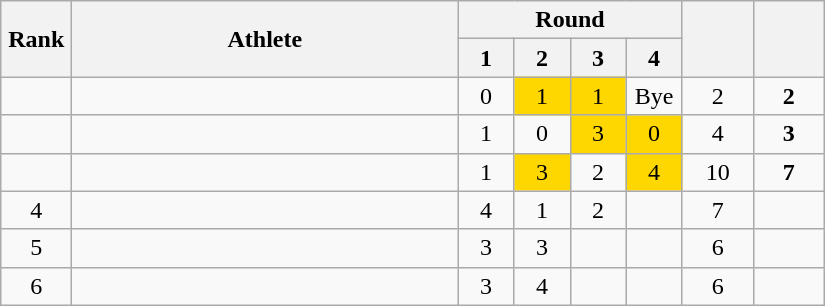<table class="wikitable" style="text-align: center;">
<tr>
<th rowspan="2" width=40>Rank</th>
<th rowspan="2" width=250>Athlete</th>
<th colspan="4">Round</th>
<th rowspan="2" width=40></th>
<th rowspan="2" width=40></th>
</tr>
<tr>
<th width=30>1</th>
<th width=30>2</th>
<th width=30>3</th>
<th width=30>4</th>
</tr>
<tr>
<td></td>
<td align="left"></td>
<td>0</td>
<td bgcolor=gold>1</td>
<td bgcolor=gold>1</td>
<td>Bye</td>
<td>2</td>
<td><strong>2</strong></td>
</tr>
<tr>
<td></td>
<td align="left"></td>
<td>1</td>
<td>0</td>
<td bgcolor=gold>3</td>
<td bgcolor=gold>0</td>
<td>4</td>
<td><strong>3</strong></td>
</tr>
<tr>
<td></td>
<td align="left"></td>
<td>1</td>
<td bgcolor=gold>3</td>
<td>2</td>
<td bgcolor=gold>4</td>
<td>10</td>
<td><strong>7</strong></td>
</tr>
<tr>
<td>4</td>
<td align="left"></td>
<td>4</td>
<td>1</td>
<td>2</td>
<td></td>
<td>7</td>
<td></td>
</tr>
<tr>
<td>5</td>
<td align="left"></td>
<td>3</td>
<td>3</td>
<td></td>
<td></td>
<td>6</td>
<td></td>
</tr>
<tr>
<td>6</td>
<td align="left"></td>
<td>3</td>
<td>4</td>
<td></td>
<td></td>
<td>6</td>
<td></td>
</tr>
</table>
